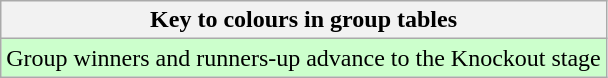<table class="wikitable">
<tr>
<th>Key to colours in group tables</th>
</tr>
<tr bgcolor=#ccffcc>
<td>Group winners and runners-up advance to the Knockout stage</td>
</tr>
</table>
